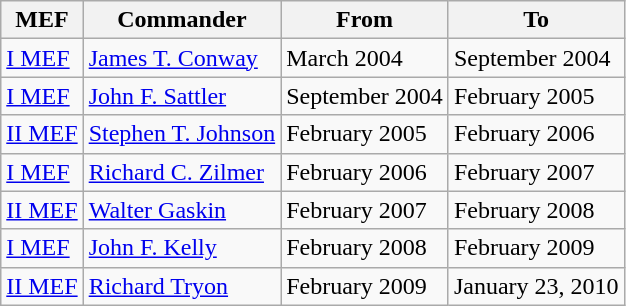<table class="wikitable">
<tr>
<th>MEF</th>
<th>Commander</th>
<th>From</th>
<th>To</th>
</tr>
<tr>
<td><a href='#'>I MEF</a></td>
<td><a href='#'>James T. Conway</a></td>
<td>March 2004</td>
<td>September 2004</td>
</tr>
<tr>
<td><a href='#'>I MEF</a></td>
<td><a href='#'>John F. Sattler</a></td>
<td>September 2004</td>
<td>February 2005</td>
</tr>
<tr>
<td><a href='#'>II MEF</a></td>
<td><a href='#'>Stephen T. Johnson</a></td>
<td>February 2005</td>
<td>February 2006</td>
</tr>
<tr>
<td><a href='#'>I MEF</a></td>
<td><a href='#'>Richard C. Zilmer</a></td>
<td>February 2006</td>
<td>February 2007</td>
</tr>
<tr>
<td><a href='#'>II MEF</a></td>
<td><a href='#'>Walter Gaskin</a></td>
<td>February 2007</td>
<td>February 2008</td>
</tr>
<tr>
<td><a href='#'>I MEF</a></td>
<td><a href='#'>John F. Kelly</a></td>
<td>February 2008</td>
<td>February 2009</td>
</tr>
<tr>
<td><a href='#'>II MEF</a></td>
<td><a href='#'>Richard Tryon</a></td>
<td>February 2009</td>
<td>January 23, 2010</td>
</tr>
</table>
